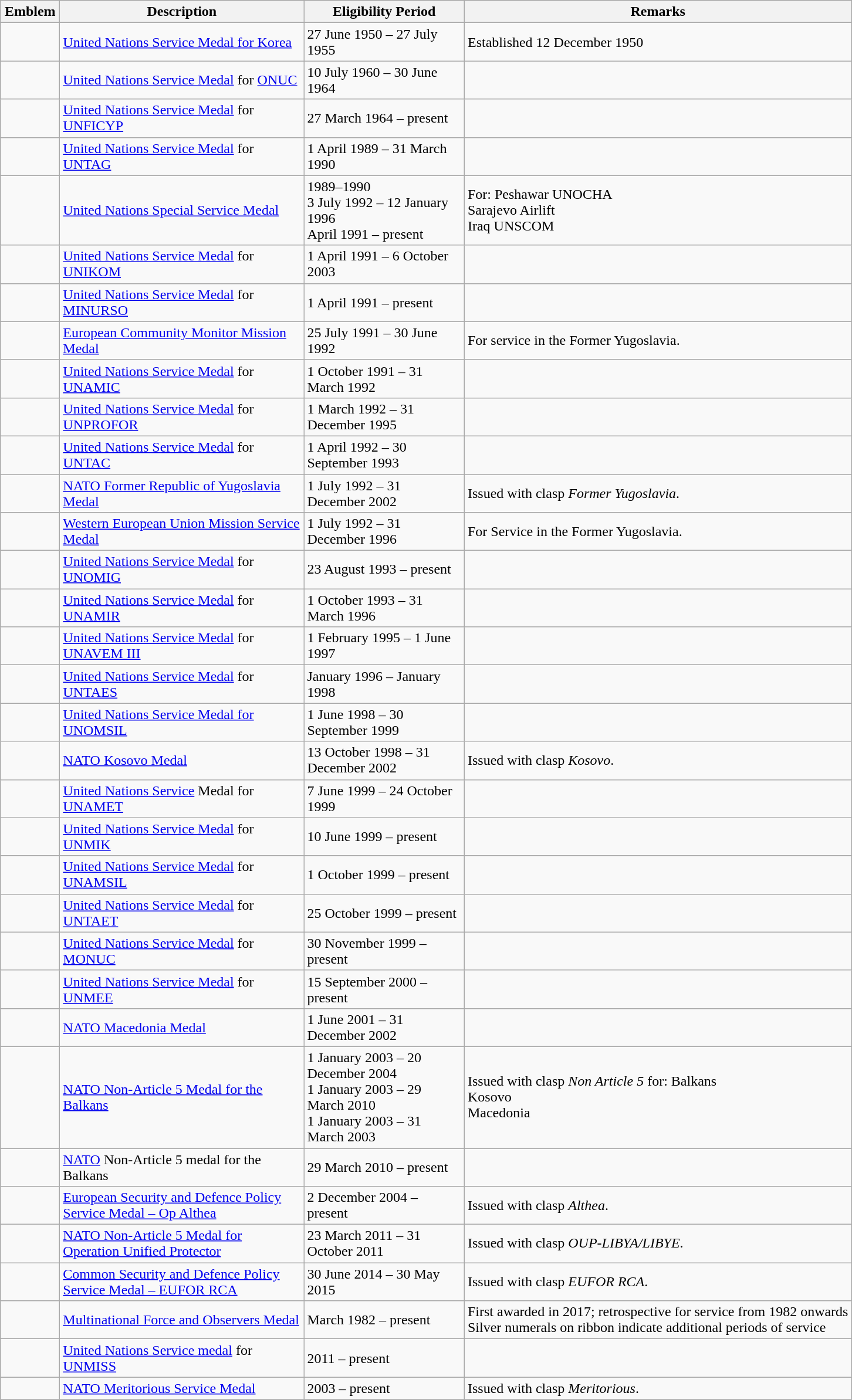<table class="wikitable">
<tr>
<th width= "60">Emblem</th>
<th width= "270">Description</th>
<th width= "175">Eligibility Period</th>
<th>Remarks</th>
</tr>
<tr>
<td></td>
<td><a href='#'>United Nations Service Medal for Korea</a></td>
<td>27 June 1950 – 27 July 1955</td>
<td>Established 12 December 1950</td>
</tr>
<tr>
<td></td>
<td><a href='#'>United Nations Service Medal</a> for <a href='#'>ONUC</a></td>
<td>10 July 1960 – 30 June 1964</td>
<td></td>
</tr>
<tr>
<td></td>
<td><a href='#'>United Nations Service Medal</a> for <a href='#'>UNFICYP</a></td>
<td>27 March 1964 – present</td>
<td></td>
</tr>
<tr>
<td></td>
<td><a href='#'>United Nations Service Medal</a> for <a href='#'>UNTAG</a></td>
<td>1 April 1989 – 31 March 1990</td>
<td></td>
</tr>
<tr>
<td></td>
<td><a href='#'>United Nations Special Service Medal</a></td>
<td>1989–1990<br>3 July 1992 – 12 January 1996<br>April 1991 – present</td>
<td>For: Peshawar UNOCHA<br>Sarajevo Airlift<br>Iraq UNSCOM</td>
</tr>
<tr>
<td></td>
<td><a href='#'>United Nations Service Medal</a> for <a href='#'>UNIKOM</a></td>
<td>1 April 1991 – 6 October 2003</td>
<td></td>
</tr>
<tr>
<td></td>
<td><a href='#'>United Nations Service Medal</a> for <a href='#'>MINURSO</a></td>
<td>1 April 1991 – present</td>
<td></td>
</tr>
<tr>
<td></td>
<td><a href='#'>European Community Monitor Mission Medal</a></td>
<td>25 July 1991 – 30 June 1992</td>
<td>For service in the Former Yugoslavia.</td>
</tr>
<tr>
<td></td>
<td><a href='#'>United Nations Service Medal</a> for <a href='#'>UNAMIC</a></td>
<td>1 October 1991 – 31 March 1992</td>
<td></td>
</tr>
<tr>
<td></td>
<td><a href='#'>United Nations Service Medal</a> for <a href='#'>UNPROFOR</a></td>
<td>1 March 1992 – 31 December 1995</td>
<td></td>
</tr>
<tr>
<td></td>
<td><a href='#'>United Nations Service Medal</a> for <a href='#'>UNTAC</a></td>
<td>1 April 1992 – 30 September 1993</td>
<td></td>
</tr>
<tr>
<td></td>
<td><a href='#'>NATO Former Republic of Yugoslavia Medal</a></td>
<td>1 July 1992 – 31 December 2002</td>
<td>Issued with clasp <em>Former Yugoslavia</em>.</td>
</tr>
<tr>
<td></td>
<td><a href='#'>Western European Union Mission Service Medal</a></td>
<td>1 July 1992 – 31 December 1996</td>
<td>For Service in the Former Yugoslavia.</td>
</tr>
<tr>
<td></td>
<td><a href='#'>United Nations Service Medal</a> for <a href='#'>UNOMIG</a></td>
<td>23 August 1993 – present</td>
<td></td>
</tr>
<tr>
<td></td>
<td><a href='#'>United Nations Service Medal</a> for <a href='#'>UNAMIR</a></td>
<td>1 October 1993 – 31 March 1996</td>
<td></td>
</tr>
<tr>
<td></td>
<td><a href='#'>United Nations Service Medal</a> for <a href='#'>UNAVEM III</a></td>
<td>1 February 1995 – 1 June 1997</td>
<td></td>
</tr>
<tr>
<td></td>
<td><a href='#'>United Nations Service Medal</a> for <a href='#'>UNTAES</a></td>
<td>January 1996 – January 1998</td>
<td></td>
</tr>
<tr>
<td></td>
<td><a href='#'>United Nations Service Medal for UNOMSIL</a></td>
<td>1 June 1998 – 30 September 1999</td>
<td></td>
</tr>
<tr>
<td></td>
<td><a href='#'>NATO Kosovo Medal</a></td>
<td>13 October 1998 – 31 December 2002</td>
<td>Issued with clasp <em>Kosovo</em>.</td>
</tr>
<tr>
<td></td>
<td><a href='#'>United Nations Service</a> Medal for <a href='#'>UNAMET</a></td>
<td>7 June 1999 – 24 October 1999</td>
<td></td>
</tr>
<tr>
<td></td>
<td><a href='#'>United Nations Service Medal</a> for <a href='#'>UNMIK</a></td>
<td>10 June 1999 – present</td>
<td></td>
</tr>
<tr>
<td></td>
<td><a href='#'>United Nations Service Medal</a> for <a href='#'>UNAMSIL</a></td>
<td>1 October 1999 – present</td>
<td></td>
</tr>
<tr>
<td></td>
<td><a href='#'>United Nations Service Medal</a> for <a href='#'>UNTAET</a></td>
<td>25 October 1999 – present</td>
<td></td>
</tr>
<tr>
<td></td>
<td><a href='#'>United Nations Service Medal</a> for <a href='#'>MONUC</a></td>
<td>30 November 1999 – present</td>
<td></td>
</tr>
<tr>
<td></td>
<td><a href='#'>United Nations Service Medal</a> for <a href='#'>UNMEE</a></td>
<td>15 September 2000 – present</td>
<td></td>
</tr>
<tr>
<td></td>
<td><a href='#'>NATO Macedonia Medal</a></td>
<td>1 June 2001 – 31 December 2002</td>
<td></td>
</tr>
<tr>
<td></td>
<td><a href='#'>NATO Non-Article 5 Medal for the Balkans</a></td>
<td>1 January 2003 – 20 December 2004<br>1 January 2003 – 29 March 2010<br>1 January 2003 – 31 March 2003</td>
<td>Issued with clasp <em>Non Article 5</em> for: Balkans<br>Kosovo<br>Macedonia</td>
</tr>
<tr>
<td></td>
<td><a href='#'>NATO</a> Non-Article 5 medal for the Balkans</td>
<td>29 March 2010 – present</td>
<td></td>
</tr>
<tr>
<td></td>
<td><a href='#'>European Security and Defence Policy Service Medal – Op Althea</a></td>
<td>2 December 2004 – present</td>
<td>Issued with clasp <em>Althea</em>.</td>
</tr>
<tr>
<td></td>
<td><a href='#'>NATO Non-Article 5 Medal for Operation Unified Protector</a></td>
<td>23 March 2011 – 31 October 2011</td>
<td>Issued with clasp <em>OUP-LIBYA/LIBYE</em>.</td>
</tr>
<tr>
<td></td>
<td><a href='#'>Common Security and Defence Policy Service Medal – EUFOR RCA</a></td>
<td>30 June 2014 – 30 May 2015</td>
<td>Issued with clasp <em>EUFOR RCA</em>.</td>
</tr>
<tr>
<td></td>
<td><a href='#'>Multinational Force and Observers Medal</a></td>
<td>March 1982 – present</td>
<td>First awarded in 2017; retrospective for service from 1982 onwards<br>Silver numerals on ribbon indicate additional periods of service</td>
</tr>
<tr>
<td></td>
<td><a href='#'>United Nations Service medal</a> for <a href='#'>UNMISS</a></td>
<td>2011 – present</td>
</tr>
<tr>
<td></td>
<td><a href='#'>NATO Meritorious Service Medal</a></td>
<td>2003 – present</td>
<td>Issued with clasp <em>Meritorious</em>.</td>
</tr>
<tr>
</tr>
</table>
